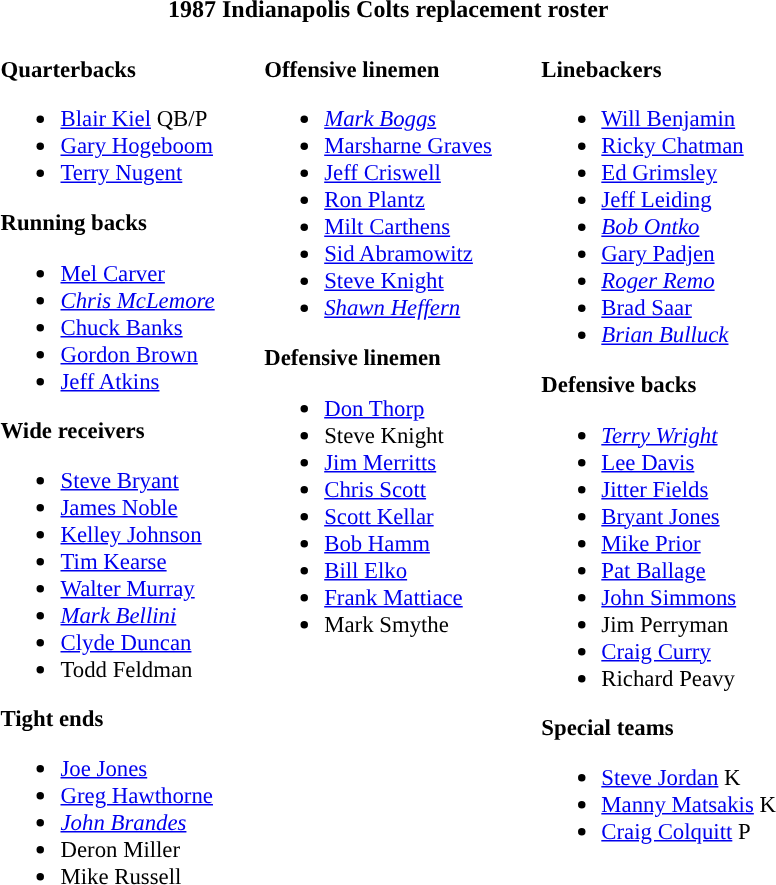<table class="toccolours" style="text-align: left;">
<tr>
<th colspan="7" style="text-align:center; ">1987 Indianapolis Colts replacement roster</th>
</tr>
<tr>
<td style="font-size: 95%;" valign="top"><br><strong>Quarterbacks</strong><ul><li> <a href='#'>Blair Kiel</a> QB/P</li><li> <a href='#'>Gary Hogeboom</a></li><li> <a href='#'>Terry Nugent</a></li></ul><strong>Running backs</strong><ul><li> <a href='#'>Mel Carver</a></li><li> <em><a href='#'>Chris McLemore</a></em></li><li> <a href='#'>Chuck Banks</a></li><li> <a href='#'>Gordon Brown</a></li><li> <a href='#'>Jeff Atkins</a></li></ul><strong>Wide receivers</strong><ul><li> <a href='#'>Steve Bryant</a></li><li> <a href='#'>James Noble</a></li><li> <a href='#'>Kelley Johnson</a></li><li> <a href='#'>Tim Kearse</a></li><li> <a href='#'>Walter Murray</a></li><li> <em><a href='#'>Mark Bellini</a></em></li><li> <a href='#'>Clyde Duncan</a></li><li> Todd Feldman</li></ul><strong>Tight ends</strong><ul><li> <a href='#'>Joe Jones</a></li><li> <a href='#'>Greg Hawthorne</a></li><li> <em><a href='#'>John Brandes</a></em></li><li> Deron Miller</li><li> Mike Russell</li></ul></td>
<td style="width: 25px;"></td>
<td style="font-size: 95%;" valign="top"><br><strong>Offensive linemen</strong><ul><li> <em><a href='#'>Mark Boggs</a></em></li><li> <a href='#'>Marsharne Graves</a></li><li> <a href='#'>Jeff Criswell</a></li><li> <a href='#'>Ron Plantz</a></li><li> <a href='#'>Milt Carthens</a></li><li> <a href='#'>Sid Abramowitz</a></li><li> <a href='#'>Steve Knight</a></li><li> <em><a href='#'>Shawn Heffern</a></em></li></ul><strong>Defensive linemen</strong><ul><li> <a href='#'>Don Thorp</a></li><li> Steve Knight</li><li> <a href='#'>Jim Merritts</a></li><li> <a href='#'>Chris Scott</a></li><li> <a href='#'>Scott Kellar</a></li><li> <a href='#'>Bob Hamm</a></li><li> <a href='#'>Bill Elko</a></li><li> <a href='#'>Frank Mattiace</a></li><li> Mark Smythe</li></ul></td>
<td style="width: 25px;"></td>
<td style="font-size: 95%;" valign="top"><br><strong>Linebackers</strong><ul><li> <a href='#'>Will Benjamin</a></li><li> <a href='#'>Ricky Chatman</a></li><li> <a href='#'>Ed Grimsley</a></li><li> <a href='#'>Jeff Leiding</a></li><li> <em><a href='#'>Bob Ontko</a></em></li><li> <a href='#'>Gary Padjen</a></li><li> <em><a href='#'>Roger Remo</a></em></li><li> <a href='#'>Brad Saar</a></li><li> <em><a href='#'>Brian Bulluck</a></em></li></ul><strong>Defensive backs</strong><ul><li> <em><a href='#'>Terry Wright</a></em></li><li> <a href='#'>Lee Davis</a></li><li> <a href='#'>Jitter Fields</a></li><li> <a href='#'>Bryant Jones</a></li><li> <a href='#'>Mike Prior</a></li><li> <a href='#'>Pat Ballage</a></li><li> <a href='#'>John Simmons</a></li><li> Jim Perryman</li><li> <a href='#'>Craig Curry</a></li><li> Richard Peavy</li></ul><strong>Special teams</strong><ul><li> <a href='#'>Steve Jordan</a> K</li><li> <a href='#'>Manny Matsakis</a> K</li><li> <a href='#'>Craig Colquitt</a> P</li></ul></td>
</tr>
<tr>
</tr>
</table>
